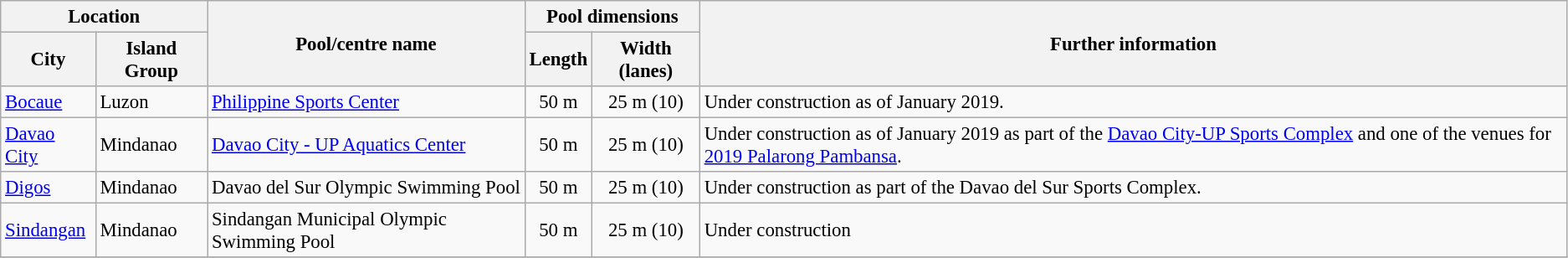<table class="wikitable sortable" style="font-size:95%">
<tr>
<th colspan="2">Location</th>
<th rowspan="2">Pool/centre name</th>
<th colspan="2">Pool dimensions</th>
<th rowspan="2">Further information</th>
</tr>
<tr>
<th>City</th>
<th>Island Group</th>
<th>Length</th>
<th>Width (lanes)</th>
</tr>
<tr>
<td><a href='#'>Bocaue</a></td>
<td>Luzon</td>
<td><a href='#'>Philippine Sports Center</a></td>
<td align="center">50 m</td>
<td align="center">25 m (10)</td>
<td>Under construction as of January 2019.</td>
</tr>
<tr>
<td><a href='#'>Davao City</a></td>
<td>Mindanao</td>
<td><a href='#'>Davao City - UP Aquatics Center</a></td>
<td align="center">50 m</td>
<td align="center">25 m (10)</td>
<td>Under construction as of January 2019 as part of the <a href='#'>Davao City-UP Sports Complex</a> and one of the venues for <a href='#'>2019 Palarong Pambansa</a>.</td>
</tr>
<tr>
<td><a href='#'>Digos</a></td>
<td>Mindanao</td>
<td>Davao del Sur Olympic Swimming Pool</td>
<td align="center">50 m</td>
<td align="center">25 m (10)</td>
<td>Under construction as part of the Davao del Sur Sports Complex.</td>
</tr>
<tr>
<td><a href='#'>Sindangan</a></td>
<td>Mindanao</td>
<td>Sindangan Municipal Olympic Swimming Pool</td>
<td align="center">50 m</td>
<td align="center">25 m (10)</td>
<td>Under construction</td>
</tr>
<tr>
</tr>
</table>
